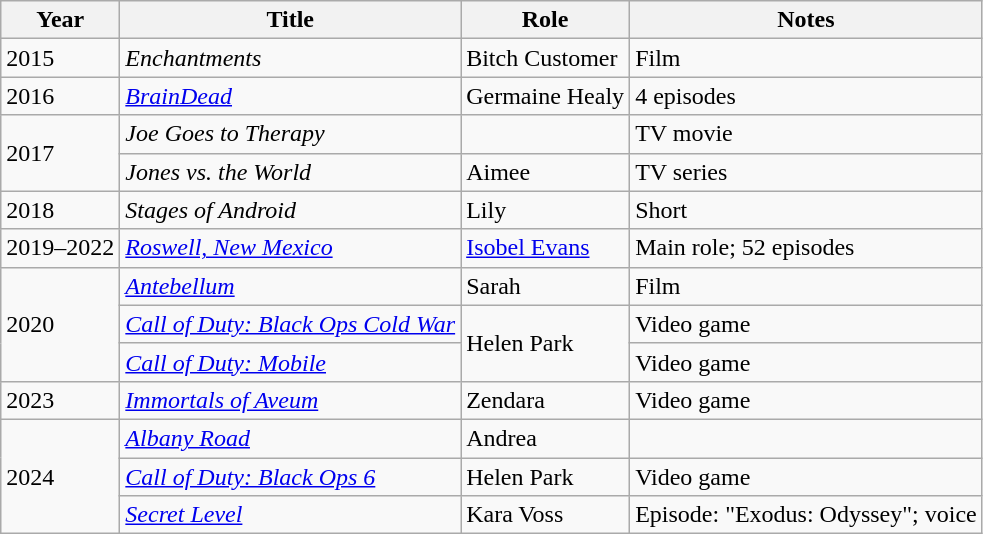<table class="wikitable sortable">
<tr>
<th>Year</th>
<th>Title</th>
<th>Role</th>
<th>Notes</th>
</tr>
<tr>
<td>2015</td>
<td><em>Enchantments</em></td>
<td>Bitch Customer</td>
<td>Film</td>
</tr>
<tr>
<td>2016</td>
<td><em><a href='#'>BrainDead</a></em></td>
<td>Germaine Healy</td>
<td>4 episodes</td>
</tr>
<tr>
<td rowspan="2">2017</td>
<td><em>Joe Goes to Therapy</em></td>
<td></td>
<td>TV movie</td>
</tr>
<tr>
<td><em>Jones vs. the World</em></td>
<td>Aimee</td>
<td>TV series</td>
</tr>
<tr>
<td>2018</td>
<td><em>Stages of Android</em></td>
<td>Lily</td>
<td>Short</td>
</tr>
<tr>
<td>2019–2022</td>
<td><a href='#'><em>Roswell, New Mexico</em></a></td>
<td><a href='#'>Isobel Evans</a></td>
<td>Main role; 52 episodes</td>
</tr>
<tr>
<td rowspan="3">2020</td>
<td><a href='#'><em>Antebellum</em></a></td>
<td>Sarah</td>
<td>Film</td>
</tr>
<tr>
<td><em><a href='#'>Call of Duty: Black Ops Cold War</a></em></td>
<td rowspan="2">Helen Park</td>
<td>Video game</td>
</tr>
<tr>
<td><em><a href='#'>Call of Duty: Mobile</a></em></td>
<td>Video game</td>
</tr>
<tr>
<td>2023</td>
<td><em><a href='#'>Immortals of Aveum</a></em></td>
<td>Zendara</td>
<td>Video game</td>
</tr>
<tr>
<td rowspan="3">2024</td>
<td><em><a href='#'>Albany Road</a></em></td>
<td>Andrea</td>
<td></td>
</tr>
<tr>
<td><em><a href='#'>Call of Duty: Black Ops 6</a></em></td>
<td>Helen Park</td>
<td>Video game</td>
</tr>
<tr>
<td><em><a href='#'>Secret Level</a></em></td>
<td>Kara Voss</td>
<td>Episode: "Exodus: Odyssey"; voice</td>
</tr>
</table>
